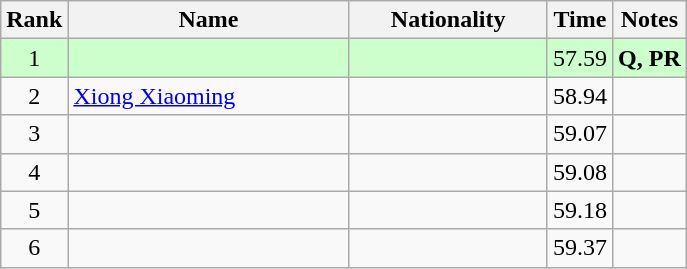<table class="wikitable sortable" style="text-align:center">
<tr>
<th>Rank</th>
<th style="width:180px">Name</th>
<th style="width:125px">Nationality</th>
<th>Time</th>
<th>Notes</th>
</tr>
<tr style="background:#cfc;">
<td>1</td>
<td style="text-align:left;"></td>
<td style="text-align:left;"></td>
<td>57.59</td>
<td><strong>Q, PR</strong></td>
</tr>
<tr>
<td>2</td>
<td style="text-align:left;"><a href='#'>Xiong Xiaoming</a></td>
<td style="text-align:left;"></td>
<td>58.94</td>
<td></td>
</tr>
<tr>
<td>3</td>
<td style="text-align:left;"></td>
<td style="text-align:left;"></td>
<td>59.07</td>
<td></td>
</tr>
<tr>
<td>4</td>
<td style="text-align:left;"></td>
<td style="text-align:left;"></td>
<td>59.08</td>
<td></td>
</tr>
<tr>
<td>5</td>
<td style="text-align:left;"></td>
<td style="text-align:left;"></td>
<td>59.18</td>
<td></td>
</tr>
<tr>
<td>6</td>
<td style="text-align:left;"></td>
<td style="text-align:left;"></td>
<td>59.37</td>
<td></td>
</tr>
</table>
